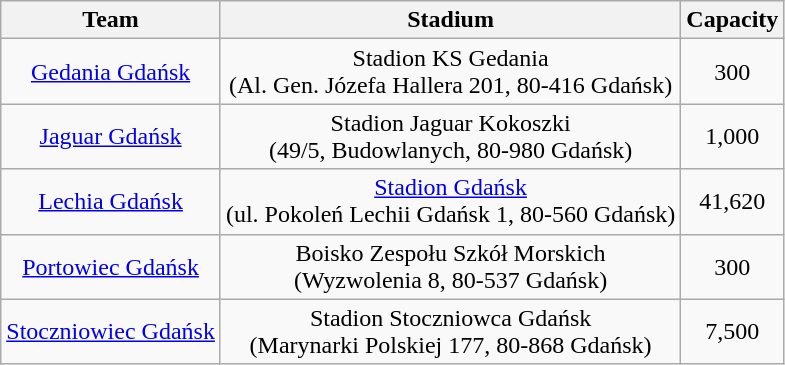<table class="wikitable" style="text-align: center">
<tr>
<th>Team</th>
<th>Stadium</th>
<th>Capacity</th>
</tr>
<tr>
<td><a href='#'>Gedania Gdańsk</a></td>
<td>Stadion KS Gedania<br>(Al. Gen. Józefa Hallera 201, 80-416 Gdańsk)</td>
<td>300</td>
</tr>
<tr>
<td><a href='#'>Jaguar Gdańsk</a></td>
<td>Stadion Jaguar Kokoszki<br>(49/5, Budowlanych, 80-980 Gdańsk)</td>
<td>1,000</td>
</tr>
<tr>
<td><a href='#'>Lechia Gdańsk</a></td>
<td><a href='#'>Stadion Gdańsk</a><br>(ul. Pokoleń Lechii Gdańsk 1, 80-560 Gdańsk)</td>
<td>41,620</td>
</tr>
<tr>
<td><a href='#'>Portowiec Gdańsk</a></td>
<td>Boisko Zespołu Szkół Morskich<br>(Wyzwolenia 8, 80-537 Gdańsk)</td>
<td>300</td>
</tr>
<tr>
<td><a href='#'>Stoczniowiec Gdańsk</a></td>
<td>Stadion Stoczniowca Gdańsk<br>(Marynarki Polskiej 177, 80-868 Gdańsk)</td>
<td>7,500</td>
</tr>
</table>
